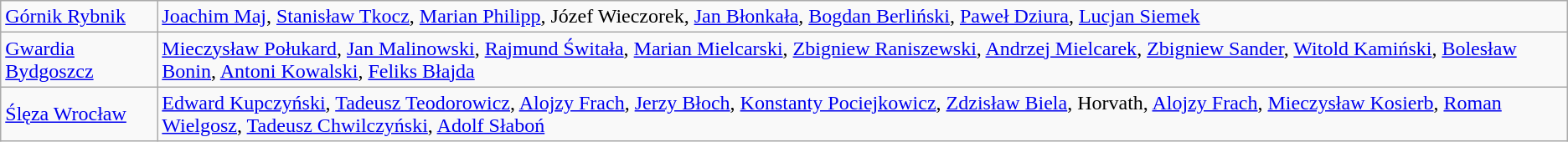<table class=wikitable>
<tr>
<td><a href='#'>Górnik Rybnik</a></td>
<td><a href='#'>Joachim Maj</a>, <a href='#'>Stanisław Tkocz</a>, <a href='#'>Marian Philipp</a>, Józef Wieczorek, <a href='#'>Jan Błonkała</a>, <a href='#'>Bogdan Berliński</a>, <a href='#'>Paweł Dziura</a>, <a href='#'>Lucjan Siemek</a></td>
</tr>
<tr>
<td><a href='#'>Gwardia Bydgoszcz</a></td>
<td><a href='#'>Mieczysław Połukard</a>, <a href='#'>Jan Malinowski</a>, <a href='#'>Rajmund Świtała</a>, <a href='#'>Marian Mielcarski</a>, <a href='#'>Zbigniew Raniszewski</a>, <a href='#'>Andrzej Mielcarek</a>, <a href='#'>Zbigniew Sander</a>, <a href='#'>Witold Kamiński</a>, <a href='#'>Bolesław Bonin</a>, <a href='#'>Antoni Kowalski</a>, <a href='#'>Feliks Błajda</a></td>
</tr>
<tr>
<td><a href='#'>Ślęza Wrocław</a></td>
<td><a href='#'>Edward Kupczyński</a>, <a href='#'>Tadeusz Teodorowicz</a>, <a href='#'>Alojzy Frach</a>, <a href='#'>Jerzy Błoch</a>, <a href='#'>Konstanty Pociejkowicz</a>, <a href='#'>Zdzisław Biela</a>, Horvath, <a href='#'>Alojzy Frach</a>, <a href='#'>Mieczysław Kosierb</a>, <a href='#'>Roman Wielgosz</a>, <a href='#'>Tadeusz Chwilczyński</a>, <a href='#'>Adolf Słaboń</a></td>
</tr>
</table>
